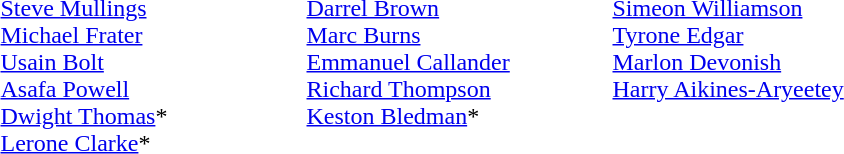<table>
<tr>
<td width=200 valign=top><em></em><br><a href='#'>Steve Mullings</a><br><a href='#'>Michael Frater</a><br><a href='#'>Usain Bolt</a><br><a href='#'>Asafa Powell</a><br><a href='#'>Dwight Thomas</a>*<br><a href='#'>Lerone Clarke</a>*</td>
<td width=200 valign=top><em></em><br><a href='#'>Darrel Brown</a><br><a href='#'>Marc Burns</a><br><a href='#'>Emmanuel Callander</a><br><a href='#'>Richard Thompson</a><br><a href='#'>Keston Bledman</a>*</td>
<td width=200 valign=top><em></em><br><a href='#'>Simeon Williamson</a><br><a href='#'>Tyrone Edgar</a><br><a href='#'>Marlon Devonish</a><br><a href='#'>Harry Aikines-Aryeetey</a></td>
</tr>
</table>
